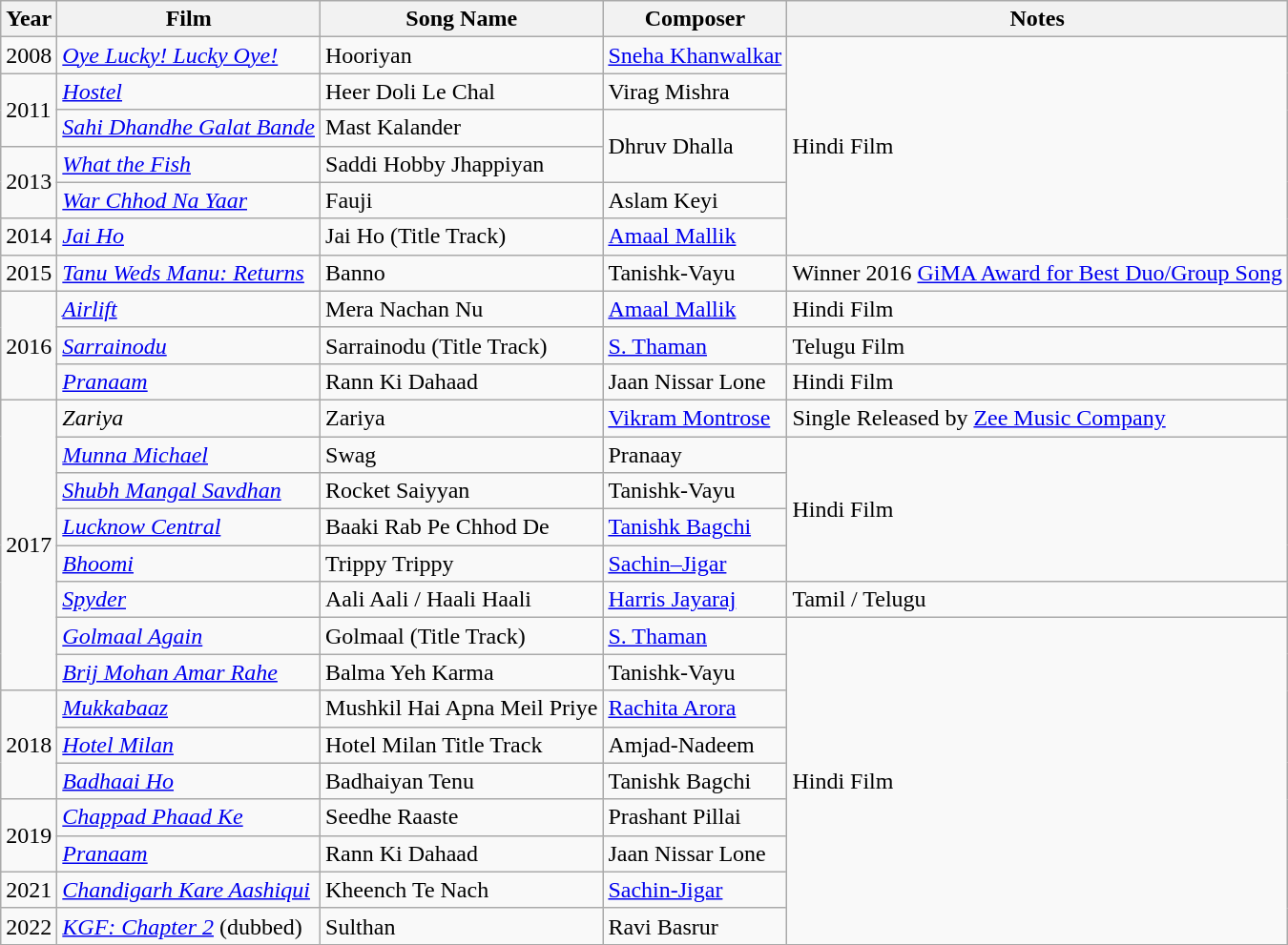<table class="wikitable">
<tr>
<th>Year</th>
<th>Film</th>
<th>Song Name</th>
<th>Composer</th>
<th>Notes</th>
</tr>
<tr>
<td>2008</td>
<td><em><a href='#'>Oye Lucky! Lucky Oye!</a></em></td>
<td>Hooriyan</td>
<td><a href='#'>Sneha Khanwalkar</a></td>
<td rowspan="6">Hindi Film</td>
</tr>
<tr>
<td rowspan=2>2011</td>
<td><em><a href='#'>Hostel</a></em></td>
<td>Heer Doli Le Chal</td>
<td>Virag Mishra</td>
</tr>
<tr>
<td><em><a href='#'>Sahi Dhandhe Galat Bande</a></em></td>
<td>Mast Kalander</td>
<td rowspan="2">Dhruv Dhalla</td>
</tr>
<tr>
<td rowspan=2>2013</td>
<td><em><a href='#'>What the Fish</a></em></td>
<td>Saddi Hobby Jhappiyan</td>
</tr>
<tr>
<td><em><a href='#'>War Chhod Na Yaar</a></em></td>
<td>Fauji</td>
<td>Aslam Keyi</td>
</tr>
<tr>
<td>2014</td>
<td><em><a href='#'>Jai Ho</a></em></td>
<td>Jai Ho (Title Track)</td>
<td><a href='#'>Amaal Mallik</a></td>
</tr>
<tr>
<td>2015</td>
<td><em><a href='#'>Tanu Weds Manu: Returns</a></em></td>
<td>Banno</td>
<td>Tanishk-Vayu</td>
<td>Winner 2016 <a href='#'>GiMA Award for Best Duo/Group Song</a></td>
</tr>
<tr>
<td rowspan=3>2016</td>
<td><em><a href='#'>Airlift</a></em></td>
<td>Mera Nachan Nu</td>
<td><a href='#'>Amaal Mallik</a></td>
<td>Hindi Film</td>
</tr>
<tr>
<td><em><a href='#'>Sarrainodu</a></em></td>
<td>Sarrainodu (Title Track)</td>
<td><a href='#'>S. Thaman</a></td>
<td>Telugu Film</td>
</tr>
<tr>
<td><em><a href='#'>Pranaam</a></em></td>
<td>Rann Ki Dahaad</td>
<td>Jaan Nissar Lone</td>
<td>Hindi Film</td>
</tr>
<tr>
<td rowspan=8>2017</td>
<td><em>Zariya</em></td>
<td>Zariya</td>
<td><a href='#'>Vikram Montrose</a></td>
<td>Single Released by <a href='#'>Zee Music Company</a></td>
</tr>
<tr>
<td><em><a href='#'>Munna Michael</a></em></td>
<td>Swag</td>
<td>Pranaay</td>
<td rowspan="4">Hindi Film</td>
</tr>
<tr>
<td><em><a href='#'>Shubh Mangal Savdhan</a></em></td>
<td>Rocket Saiyyan</td>
<td>Tanishk-Vayu</td>
</tr>
<tr>
<td><em><a href='#'>Lucknow Central</a></em></td>
<td>Baaki Rab Pe Chhod De</td>
<td><a href='#'>Tanishk Bagchi</a></td>
</tr>
<tr>
<td><em><a href='#'>Bhoomi</a></em></td>
<td>Trippy Trippy</td>
<td><a href='#'>Sachin–Jigar</a></td>
</tr>
<tr>
<td><em><a href='#'>Spyder</a></em></td>
<td>Aali Aali / Haali Haali</td>
<td><a href='#'>Harris Jayaraj</a></td>
<td>Tamil / Telugu</td>
</tr>
<tr>
<td><em><a href='#'>Golmaal Again</a></em></td>
<td>Golmaal (Title Track)</td>
<td><a href='#'>S. Thaman</a></td>
<td rowspan="11">Hindi Film</td>
</tr>
<tr>
<td><em><a href='#'>Brij Mohan Amar Rahe</a></em></td>
<td>Balma Yeh Karma</td>
<td>Tanishk-Vayu</td>
</tr>
<tr>
<td rowspan="3">2018</td>
<td><em><a href='#'>Mukkabaaz</a></em></td>
<td>Mushkil Hai Apna Meil Priye</td>
<td><a href='#'>Rachita Arora</a></td>
</tr>
<tr>
<td><em><a href='#'>Hotel Milan</a></em></td>
<td>Hotel Milan Title Track</td>
<td>Amjad-Nadeem</td>
</tr>
<tr>
<td><em><a href='#'>Badhaai Ho</a></em></td>
<td>Badhaiyan Tenu</td>
<td>Tanishk Bagchi</td>
</tr>
<tr>
<td rowspan=2>2019</td>
<td><em><a href='#'>Chappad Phaad Ke</a></em></td>
<td>Seedhe Raaste</td>
<td>Prashant Pillai</td>
</tr>
<tr>
<td><em><a href='#'>Pranaam</a></em></td>
<td>Rann Ki Dahaad</td>
<td>Jaan Nissar Lone</td>
</tr>
<tr>
<td>2021</td>
<td><em><a href='#'>Chandigarh Kare Aashiqui</a></em></td>
<td>Kheench Te Nach</td>
<td><a href='#'>Sachin-Jigar</a></td>
</tr>
<tr>
<td rowspan="3">2022</td>
<td><em><a href='#'>KGF: Chapter 2</a></em> (dubbed)</td>
<td>Sulthan</td>
<td>Ravi Basrur</td>
</tr>
<tr>
</tr>
</table>
